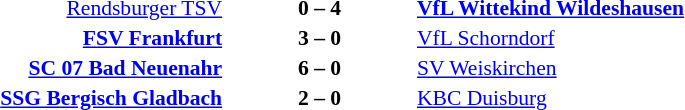<table width=100% cellspacing=1>
<tr>
<th width=25%></th>
<th width=10%></th>
<th width=25%></th>
<th></th>
</tr>
<tr style=font-size:90%>
<td align=right><a href='#'>Rendsburger TSV</a></td>
<td align=center><strong>0 – 4</strong></td>
<td><strong><a href='#'>VfL Wittekind Wildeshausen</a></strong></td>
</tr>
<tr style=font-size:90%>
<td align=right><strong><a href='#'>FSV Frankfurt</a></strong></td>
<td align=center><strong>3 – 0</strong></td>
<td><a href='#'>VfL Schorndorf</a></td>
</tr>
<tr style=font-size:90%>
<td align=right><strong><a href='#'>SC 07 Bad Neuenahr</a></strong></td>
<td align=center><strong>6 – 0</strong></td>
<td><a href='#'>SV Weiskirchen</a></td>
</tr>
<tr style=font-size:90%>
<td align=right><strong><a href='#'>SSG Bergisch Gladbach</a></strong></td>
<td align=center><strong>2 – 0</strong></td>
<td><a href='#'>KBC Duisburg</a></td>
</tr>
</table>
